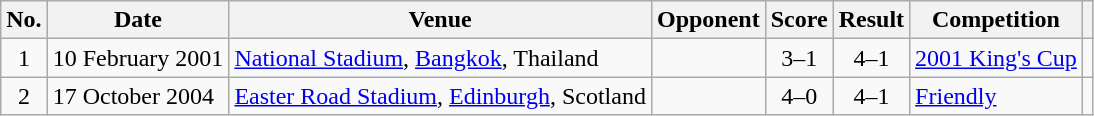<table class="wikitable sortable">
<tr>
<th scope="col">No.</th>
<th scope="col">Date</th>
<th scope="col">Venue</th>
<th scope="col">Opponent</th>
<th scope="col">Score</th>
<th scope="col">Result</th>
<th scope="col">Competition</th>
<th scope="col" class="unsortable"></th>
</tr>
<tr>
<td align="center">1</td>
<td>10 February 2001</td>
<td><a href='#'>National Stadium</a>, <a href='#'>Bangkok</a>, Thailand</td>
<td></td>
<td align="center">3–1</td>
<td align="center">4–1</td>
<td><a href='#'>2001 King's Cup</a></td>
<td></td>
</tr>
<tr>
<td align="center">2</td>
<td>17 October 2004</td>
<td><a href='#'>Easter Road Stadium</a>, <a href='#'>Edinburgh</a>, Scotland</td>
<td></td>
<td align="center">4–0</td>
<td align="center">4–1</td>
<td><a href='#'>Friendly</a></td>
<td></td>
</tr>
</table>
